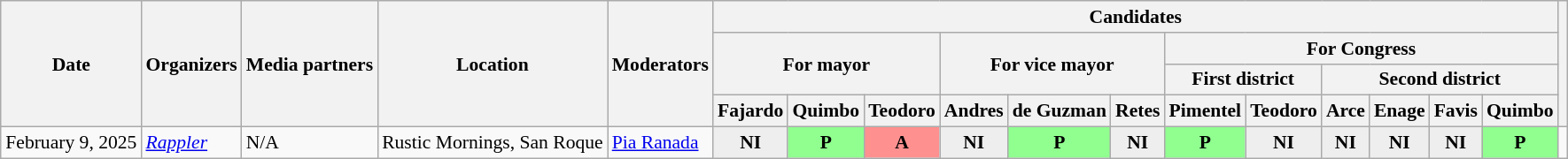<table class="wikitable" style="margin-left: auto; margin-right: auto; border: none;font-size:90%;">
<tr>
<th rowspan="4">Date</th>
<th rowspan="4">Organizers</th>
<th rowspan="4">Media partners</th>
<th rowspan="4">Location</th>
<th rowspan="4">Moderators</th>
<th colspan="12">Candidates</th>
<th rowspan="4"></th>
</tr>
<tr>
<th colspan="3" rowspan="2" style="width:60px;">For mayor</th>
<th colspan="3" rowspan="2" style="width:60px;">For vice mayor</th>
<th colspan="6" style="width:60px;">For Congress</th>
</tr>
<tr>
<th colspan="2">First district</th>
<th colspan="4">Second district</th>
</tr>
<tr>
<th>Fajardo</th>
<th>Quimbo</th>
<th>Teodoro</th>
<th>Andres</th>
<th>de Guzman</th>
<th>Retes</th>
<th>Pimentel</th>
<th>Teodoro</th>
<th>Arce</th>
<th>Enage</th>
<th>Favis</th>
<th>Quimbo</th>
</tr>
<tr>
<td>February 9, 2025</td>
<td><em><a href='#'>Rappler</a></em></td>
<td>N/A</td>
<td>Rustic Mornings, San Roque</td>
<td><a href='#'>Pia Ranada</a></td>
<td style="background:#EEE; color:black; text-align:center;"><strong>NI</strong></td>
<td style="background:#90ff90; color:black; text-align:center;"><strong>P</strong></td>
<td style="background:#ff9090; color:black; text-align:center;"><strong>A</strong></td>
<td style="background:#EEE; color:black; text-align:center;"><strong>NI</strong></td>
<td style="background:#90ff90; color:black; text-align:center;"><strong>P</strong></td>
<td style="background:#EEE; color:black; text-align:center;"><strong>NI</strong></td>
<td style="background:#90ff90; color:black; text-align:center;"><strong>P</strong></td>
<td style="background:#EEE; color:black; text-align:center;"><strong>NI</strong></td>
<td style="background:#EEE; color:black; text-align:center;"><strong>NI</strong></td>
<td style="background:#EEE; color:black; text-align:center;"><strong>NI</strong></td>
<td style="background:#EEE; color:black; text-align:center;"><strong>NI</strong></td>
<td style="background:#90ff90; color:black; text-align:center;"><strong>P</strong></td>
<td></td>
</tr>
<tr>
</tr>
</table>
